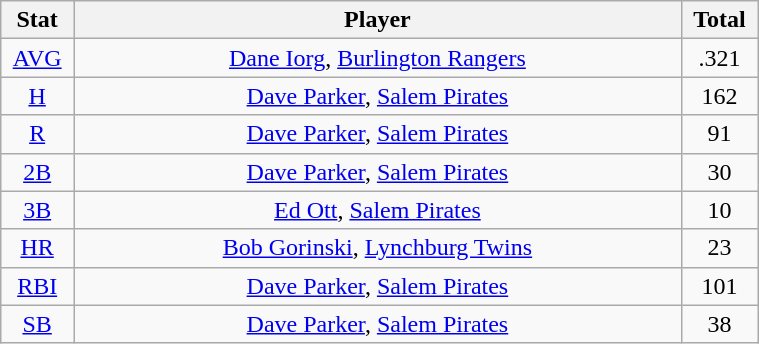<table class="wikitable" width="40%" style="text-align:center;">
<tr>
<th width="5%">Stat</th>
<th width="60%">Player</th>
<th width="5%">Total</th>
</tr>
<tr>
<td><a href='#'>AVG</a></td>
<td><a href='#'>Dane Iorg</a>, <a href='#'>Burlington Rangers</a></td>
<td>.321</td>
</tr>
<tr>
<td><a href='#'>H</a></td>
<td><a href='#'>Dave Parker</a>, <a href='#'>Salem Pirates</a></td>
<td>162</td>
</tr>
<tr>
<td><a href='#'>R</a></td>
<td><a href='#'>Dave Parker</a>, <a href='#'>Salem Pirates</a></td>
<td>91</td>
</tr>
<tr>
<td><a href='#'>2B</a></td>
<td><a href='#'>Dave Parker</a>, <a href='#'>Salem Pirates</a></td>
<td>30</td>
</tr>
<tr>
<td><a href='#'>3B</a></td>
<td><a href='#'>Ed Ott</a>, <a href='#'>Salem Pirates</a></td>
<td>10</td>
</tr>
<tr>
<td><a href='#'>HR</a></td>
<td><a href='#'>Bob Gorinski</a>, <a href='#'>Lynchburg Twins</a></td>
<td>23</td>
</tr>
<tr>
<td><a href='#'>RBI</a></td>
<td><a href='#'>Dave Parker</a>, <a href='#'>Salem Pirates</a></td>
<td>101</td>
</tr>
<tr>
<td><a href='#'>SB</a></td>
<td><a href='#'>Dave Parker</a>, <a href='#'>Salem Pirates</a></td>
<td>38</td>
</tr>
</table>
